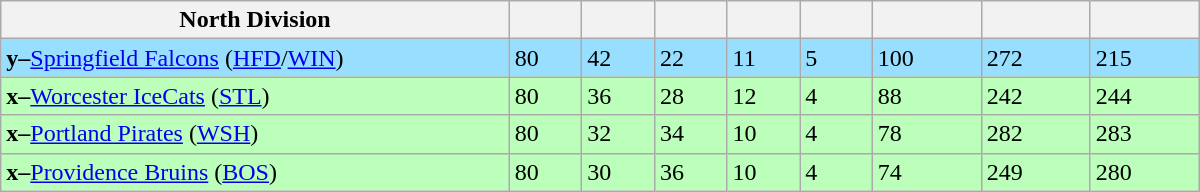<table class="wikitable" style="width:50em">
<tr>
<th width="35%">North Division</th>
<th width="5%"></th>
<th width="5%"></th>
<th width="5%"></th>
<th width="5%"></th>
<th width="5%"></th>
<th width="7.5%"></th>
<th width="7.5%"></th>
<th width="7.5%"></th>
</tr>
<tr bgcolor="#97DEFF">
<td><strong>y–</strong><a href='#'>Springfield Falcons</a> (<a href='#'>HFD</a>/<a href='#'>WIN</a>)</td>
<td>80</td>
<td>42</td>
<td>22</td>
<td>11</td>
<td>5</td>
<td>100</td>
<td>272</td>
<td>215</td>
</tr>
<tr bgcolor="#bbffbb">
<td><strong>x–</strong><a href='#'>Worcester IceCats</a> (<a href='#'>STL</a>)</td>
<td>80</td>
<td>36</td>
<td>28</td>
<td>12</td>
<td>4</td>
<td>88</td>
<td>242</td>
<td>244</td>
</tr>
<tr bgcolor="#bbffbb">
<td><strong>x–</strong><a href='#'>Portland Pirates</a> (<a href='#'>WSH</a>)</td>
<td>80</td>
<td>32</td>
<td>34</td>
<td>10</td>
<td>4</td>
<td>78</td>
<td>282</td>
<td>283</td>
</tr>
<tr bgcolor="#bbffbb">
<td><strong>x–</strong><a href='#'>Providence Bruins</a> (<a href='#'>BOS</a>)</td>
<td>80</td>
<td>30</td>
<td>36</td>
<td>10</td>
<td>4</td>
<td>74</td>
<td>249</td>
<td>280</td>
</tr>
</table>
